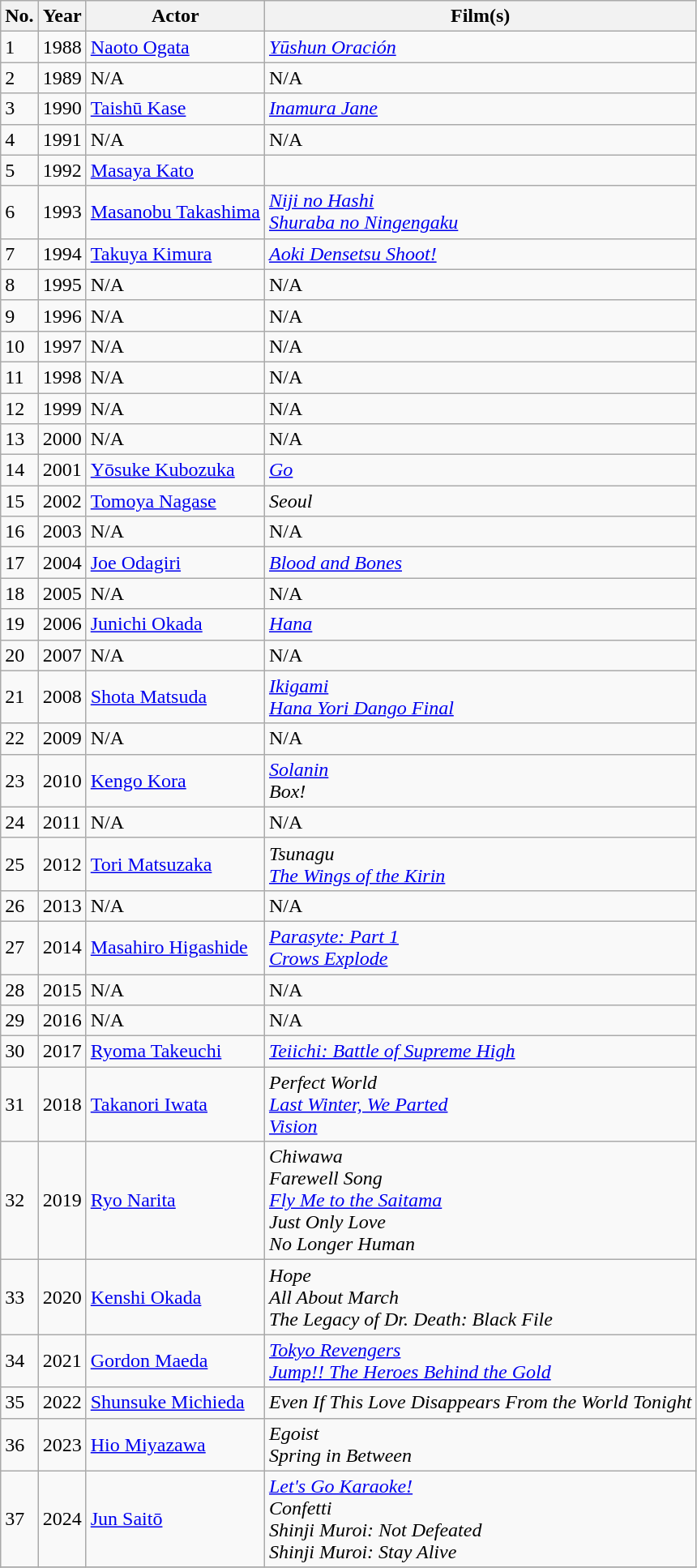<table class="wikitable">
<tr>
<th>No.</th>
<th>Year</th>
<th>Actor</th>
<th>Film(s)</th>
</tr>
<tr>
<td>1</td>
<td>1988</td>
<td><a href='#'>Naoto Ogata</a></td>
<td><em><a href='#'>Yūshun Oración</a></em></td>
</tr>
<tr>
<td>2</td>
<td>1989</td>
<td>N/A</td>
<td>N/A</td>
</tr>
<tr>
<td>3</td>
<td>1990</td>
<td><a href='#'>Taishū Kase</a></td>
<td><em><a href='#'>Inamura Jane</a></em></td>
</tr>
<tr>
<td>4</td>
<td>1991</td>
<td>N/A</td>
<td>N/A</td>
</tr>
<tr>
<td>5</td>
<td>1992</td>
<td><a href='#'>Masaya Kato</a></td>
<td></td>
</tr>
<tr>
<td>6</td>
<td>1993</td>
<td><a href='#'>Masanobu Takashima</a></td>
<td><em><a href='#'>Niji no Hashi</a></em><br><em><a href='#'>Shuraba no Ningengaku</a></em></td>
</tr>
<tr>
<td>7</td>
<td>1994</td>
<td><a href='#'>Takuya Kimura</a></td>
<td><em><a href='#'>Aoki Densetsu Shoot!</a></em></td>
</tr>
<tr>
<td>8</td>
<td>1995</td>
<td>N/A</td>
<td>N/A</td>
</tr>
<tr>
<td>9</td>
<td>1996</td>
<td>N/A</td>
<td>N/A</td>
</tr>
<tr>
<td>10</td>
<td>1997</td>
<td>N/A</td>
<td>N/A</td>
</tr>
<tr>
<td>11</td>
<td>1998</td>
<td>N/A</td>
<td>N/A</td>
</tr>
<tr>
<td>12</td>
<td>1999</td>
<td>N/A</td>
<td>N/A</td>
</tr>
<tr>
<td>13</td>
<td>2000</td>
<td>N/A</td>
<td>N/A</td>
</tr>
<tr>
<td>14</td>
<td>2001</td>
<td><a href='#'>Yōsuke Kubozuka</a></td>
<td><em><a href='#'>Go</a></em></td>
</tr>
<tr>
<td>15</td>
<td>2002</td>
<td><a href='#'>Tomoya Nagase</a></td>
<td><em>Seoul</em></td>
</tr>
<tr>
<td>16</td>
<td>2003</td>
<td>N/A</td>
<td>N/A</td>
</tr>
<tr>
<td>17</td>
<td>2004</td>
<td><a href='#'>Joe Odagiri</a></td>
<td><em><a href='#'>Blood and Bones</a></em></td>
</tr>
<tr>
<td>18</td>
<td>2005</td>
<td>N/A</td>
<td>N/A</td>
</tr>
<tr>
<td>19</td>
<td>2006</td>
<td><a href='#'>Junichi Okada</a></td>
<td><em><a href='#'>Hana</a></em></td>
</tr>
<tr>
<td>20</td>
<td>2007</td>
<td>N/A</td>
<td>N/A</td>
</tr>
<tr>
<td>21</td>
<td>2008</td>
<td><a href='#'>Shota Matsuda</a></td>
<td><em><a href='#'>Ikigami</a></em><br><em><a href='#'>Hana Yori Dango Final</a></em></td>
</tr>
<tr>
<td>22</td>
<td>2009</td>
<td>N/A</td>
<td>N/A</td>
</tr>
<tr>
<td>23</td>
<td>2010</td>
<td><a href='#'>Kengo Kora</a></td>
<td><em><a href='#'>Solanin</a></em><br><em>Box!</em></td>
</tr>
<tr>
<td>24</td>
<td>2011</td>
<td>N/A</td>
<td>N/A</td>
</tr>
<tr>
<td>25</td>
<td>2012</td>
<td><a href='#'>Tori Matsuzaka</a></td>
<td><em>Tsunagu</em><br><em><a href='#'>The Wings of the Kirin</a></em></td>
</tr>
<tr>
<td>26</td>
<td>2013</td>
<td>N/A</td>
<td>N/A</td>
</tr>
<tr>
<td>27</td>
<td>2014</td>
<td><a href='#'>Masahiro Higashide</a></td>
<td><em><a href='#'>Parasyte: Part 1</a></em><br><em><a href='#'>Crows Explode</a></em></td>
</tr>
<tr>
<td>28</td>
<td>2015</td>
<td>N/A</td>
<td>N/A</td>
</tr>
<tr>
<td>29</td>
<td>2016</td>
<td>N/A</td>
<td>N/A</td>
</tr>
<tr>
<td>30</td>
<td>2017</td>
<td><a href='#'>Ryoma Takeuchi</a></td>
<td><em><a href='#'>Teiichi: Battle of Supreme High</a></em></td>
</tr>
<tr>
<td>31</td>
<td>2018</td>
<td><a href='#'>Takanori Iwata</a></td>
<td><em>Perfect World</em><br><em><a href='#'>Last Winter, We Parted</a></em><br><em><a href='#'>Vision</a></em></td>
</tr>
<tr>
<td>32</td>
<td>2019</td>
<td><a href='#'>Ryo Narita</a></td>
<td><em>Chiwawa</em><br><em>Farewell Song</em><br><em><a href='#'>Fly Me to the Saitama</a></em><br><em>Just Only Love</em><br><em>No Longer Human</em></td>
</tr>
<tr>
<td>33</td>
<td>2020</td>
<td><a href='#'>Kenshi Okada</a></td>
<td><em>Hope</em><br><em>All About March</em><br><em>The Legacy of Dr. Death: Black File</em></td>
</tr>
<tr>
<td>34</td>
<td>2021</td>
<td><a href='#'>Gordon Maeda</a></td>
<td><em><a href='#'>Tokyo Revengers</a></em><br><em><a href='#'>Jump!! The Heroes Behind the Gold</a></em></td>
</tr>
<tr>
<td>35</td>
<td>2022</td>
<td><a href='#'>Shunsuke Michieda</a></td>
<td><em>Even If This Love Disappears From the World Tonight</em></td>
</tr>
<tr>
<td>36</td>
<td>2023</td>
<td><a href='#'>Hio Miyazawa</a></td>
<td><em>Egoist</em><br><em>Spring in Between</em></td>
</tr>
<tr>
<td>37</td>
<td>2024</td>
<td><a href='#'>Jun Saitō</a></td>
<td><em><a href='#'>Let's Go Karaoke!</a></em><br><em>Confetti</em><br><em>Shinji Muroi: Not Defeated</em><br><em>Shinji Muroi: Stay Alive</em></td>
</tr>
<tr>
</tr>
</table>
